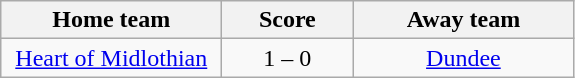<table class="wikitable" style="text-align: center">
<tr>
<th width=140>Home team</th>
<th width=80>Score</th>
<th width=140>Away team</th>
</tr>
<tr>
<td><a href='#'>Heart of Midlothian</a></td>
<td>1 – 0</td>
<td><a href='#'>Dundee</a></td>
</tr>
</table>
